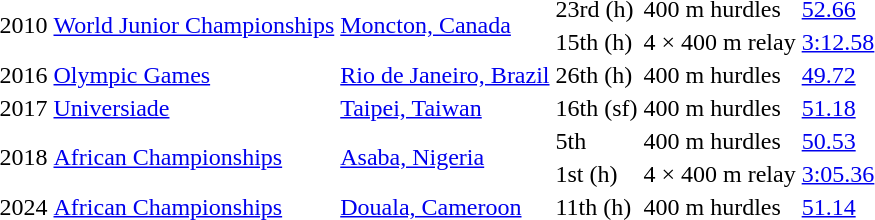<table>
<tr>
<td rowspan=2>2010</td>
<td rowspan=2><a href='#'>World Junior Championships</a></td>
<td rowspan=2><a href='#'>Moncton, Canada</a></td>
<td>23rd (h)</td>
<td>400 m hurdles</td>
<td><a href='#'>52.66</a></td>
</tr>
<tr>
<td>15th (h)</td>
<td>4 × 400 m relay</td>
<td><a href='#'>3:12.58</a></td>
</tr>
<tr>
<td>2016</td>
<td><a href='#'>Olympic Games</a></td>
<td><a href='#'>Rio de Janeiro, Brazil</a></td>
<td>26th (h)</td>
<td>400 m hurdles</td>
<td><a href='#'>49.72</a></td>
</tr>
<tr>
<td>2017</td>
<td><a href='#'>Universiade</a></td>
<td><a href='#'>Taipei, Taiwan</a></td>
<td>16th (sf)</td>
<td>400 m hurdles</td>
<td><a href='#'>51.18</a></td>
</tr>
<tr>
<td rowspan=2>2018</td>
<td rowspan=2><a href='#'>African Championships</a></td>
<td rowspan=2><a href='#'>Asaba, Nigeria</a></td>
<td>5th</td>
<td>400 m hurdles</td>
<td><a href='#'>50.53</a></td>
</tr>
<tr>
<td>1st (h)</td>
<td>4 × 400 m relay</td>
<td><a href='#'>3:05.36</a></td>
</tr>
<tr>
<td>2024</td>
<td><a href='#'>African Championships</a></td>
<td><a href='#'>Douala, Cameroon</a></td>
<td>11th (h)</td>
<td>400 m hurdles</td>
<td><a href='#'>51.14</a></td>
</tr>
</table>
